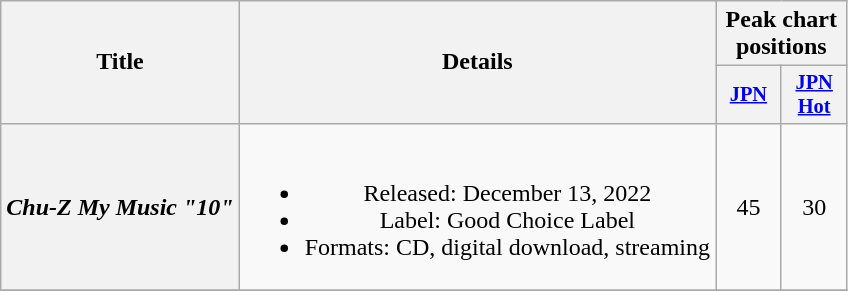<table class="wikitable plainrowheaders" style="text-align:center;">
<tr>
<th scope="col" rowspan="2">Title</th>
<th scope="col" rowspan="2">Details</th>
<th scope="col" colspan="2">Peak chart positions</th>
</tr>
<tr>
<th scope="col" style="width:2.75em;font-size:85%;"><a href='#'>JPN</a><br></th>
<th scope="col" style="width:2.75em;font-size:85%;"><a href='#'>JPN<br>Hot</a><br></th>
</tr>
<tr>
<th scope="row"><em>Chu-Z My Music "10"</em></th>
<td><br><ul><li>Released: December 13, 2022</li><li>Label: Good Choice Label</li><li>Formats: CD, digital download, streaming</li></ul></td>
<td>45</td>
<td>30</td>
</tr>
<tr>
</tr>
</table>
